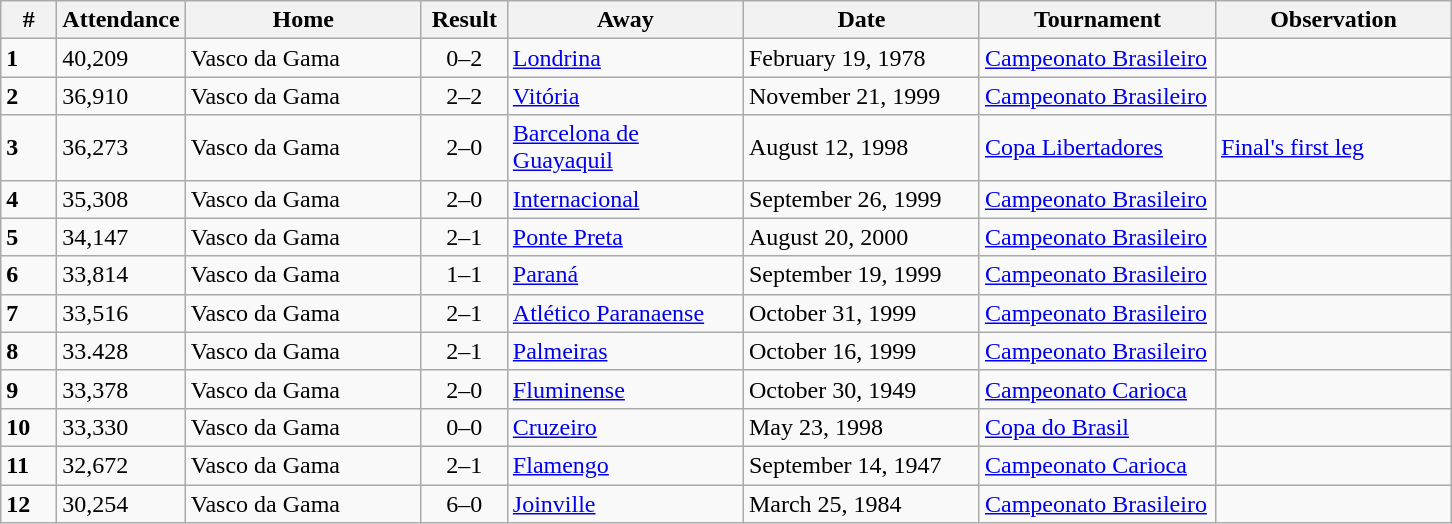<table class="wikitable">
<tr>
<th width="30">#</th>
<th width="70">Attendance</th>
<th width="150">Home</th>
<th width="50">Result</th>
<th width="150">Away</th>
<th width="150">Date</th>
<th width="150">Tournament</th>
<th width="150">Observation</th>
</tr>
<tr>
<td><strong>1</strong></td>
<td>40,209</td>
<td align="left"> Vasco da Gama</td>
<td align=center>0–2</td>
<td align="left"> <a href='#'>Londrina</a></td>
<td>February 19, 1978</td>
<td><a href='#'>Campeonato Brasileiro</a></td>
<td></td>
</tr>
<tr>
<td><strong>2</strong></td>
<td>36,910</td>
<td align="left"> Vasco da Gama</td>
<td align=center>2–2</td>
<td align="left"> <a href='#'>Vitória</a></td>
<td>November 21, 1999</td>
<td><a href='#'>Campeonato Brasileiro</a></td>
<td></td>
</tr>
<tr>
<td><strong>3</strong></td>
<td>36,273</td>
<td align="left"> Vasco da Gama</td>
<td align=center>2–0</td>
<td align="left"> <a href='#'>Barcelona de Guayaquil</a></td>
<td>August 12, 1998</td>
<td><a href='#'>Copa Libertadores</a></td>
<td><a href='#'>Final's first leg</a></td>
</tr>
<tr>
<td><strong>4</strong></td>
<td>35,308</td>
<td align="left"> Vasco da Gama</td>
<td align=center>2–0</td>
<td align="left"> <a href='#'>Internacional</a></td>
<td>September 26, 1999</td>
<td><a href='#'>Campeonato Brasileiro</a></td>
<td></td>
</tr>
<tr>
<td><strong>5</strong></td>
<td>34,147</td>
<td align="left"> Vasco da Gama</td>
<td align=center>2–1</td>
<td align="left"> <a href='#'>Ponte Preta</a></td>
<td>August 20, 2000</td>
<td><a href='#'>Campeonato Brasileiro</a></td>
<td></td>
</tr>
<tr>
<td><strong>6</strong></td>
<td>33,814</td>
<td align="left"> Vasco da Gama</td>
<td align=center>1–1</td>
<td align="left"> <a href='#'>Paraná</a></td>
<td>September 19, 1999</td>
<td><a href='#'>Campeonato Brasileiro</a></td>
<td></td>
</tr>
<tr>
<td><strong>7</strong></td>
<td>33,516</td>
<td align="left"> Vasco da Gama</td>
<td align=center>2–1</td>
<td align="left"> <a href='#'>Atlético Paranaense</a></td>
<td>October 31, 1999</td>
<td><a href='#'>Campeonato Brasileiro</a></td>
<td></td>
</tr>
<tr>
<td><strong>8</strong></td>
<td>33.428</td>
<td align="left"> Vasco da Gama</td>
<td align=center>2–1</td>
<td align="left"> <a href='#'>Palmeiras</a></td>
<td>October 16, 1999</td>
<td><a href='#'>Campeonato Brasileiro</a></td>
<td></td>
</tr>
<tr>
<td><strong>9</strong></td>
<td>33,378</td>
<td align="left"> Vasco da Gama</td>
<td align=center>2–0</td>
<td align="left"> <a href='#'>Fluminense</a></td>
<td>October 30, 1949</td>
<td><a href='#'>Campeonato Carioca</a></td>
<td></td>
</tr>
<tr>
<td><strong>10</strong></td>
<td>33,330</td>
<td align="left"> Vasco da Gama</td>
<td align=center>0–0</td>
<td align="left"> <a href='#'>Cruzeiro</a></td>
<td>May 23, 1998</td>
<td><a href='#'>Copa do Brasil</a></td>
<td></td>
</tr>
<tr>
<td><strong>11</strong></td>
<td>32,672</td>
<td align="left"> Vasco da Gama</td>
<td align=center>2–1</td>
<td align="left"> <a href='#'>Flamengo</a></td>
<td>September 14, 1947</td>
<td><a href='#'>Campeonato Carioca</a></td>
<td></td>
</tr>
<tr>
<td><strong>12</strong></td>
<td>30,254</td>
<td align="left"> Vasco da Gama</td>
<td align=center>6–0</td>
<td align="left"> <a href='#'>Joinville</a></td>
<td>March 25, 1984</td>
<td><a href='#'>Campeonato Brasileiro</a></td>
<td></td>
</tr>
</table>
